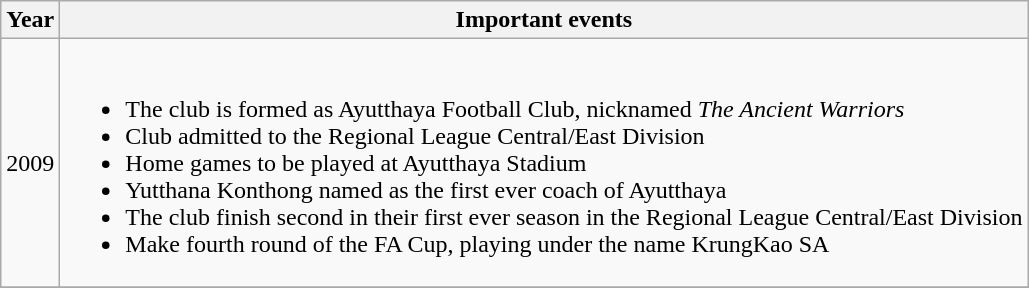<table class="wikitable">
<tr>
<th>Year</th>
<th>Important events</th>
</tr>
<tr>
<td>2009</td>
<td><br><ul><li>The club is formed as Ayutthaya Football Club, nicknamed <em>The Ancient Warriors</em></li><li>Club admitted to the Regional League Central/East Division</li><li>Home games to be played at Ayutthaya Stadium</li><li>Yutthana Konthong named as the first ever coach of Ayutthaya</li><li>The club finish second in their first ever season in the Regional League Central/East Division</li><li>Make fourth round of the FA Cup, playing under the name KrungKao SA</li></ul></td>
</tr>
<tr>
</tr>
</table>
